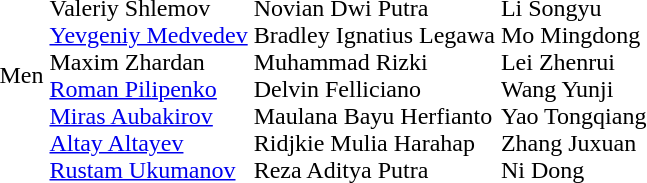<table>
<tr>
<td>Men</td>
<td><br>Valeriy Shlemov<br><a href='#'>Yevgeniy Medvedev</a><br>Maxim Zhardan<br><a href='#'>Roman Pilipenko</a><br><a href='#'>Miras Aubakirov</a><br><a href='#'>Altay Altayev</a><br><a href='#'>Rustam Ukumanov</a></td>
<td><br>Novian Dwi Putra<br>Bradley Ignatius Legawa<br>Muhammad Rizki<br>Delvin Felliciano<br>Maulana Bayu Herfianto<br>Ridjkie Mulia Harahap<br>Reza Aditya Putra</td>
<td><br>Li Songyu<br>Mo Mingdong<br>Lei Zhenrui<br>Wang Yunji<br>Yao Tongqiang<br>Zhang Juxuan<br>Ni Dong</td>
</tr>
</table>
